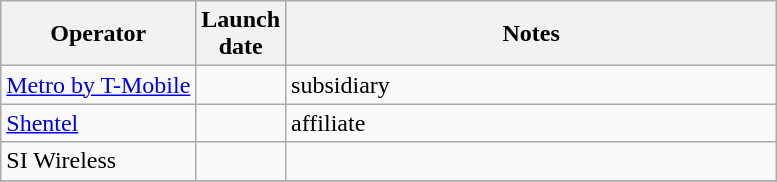<table class="wikitable sortable" style="margin-top:2em">
<tr>
<th>Operator</th>
<th>Launch<br>date</th>
<th>Notes</th>
</tr>
<tr>
<td><a href='#'>Metro by T-Mobile</a></td>
<td></td>
<td style="width: 20em"> subsidiary</td>
</tr>
<tr>
<td><a href='#'>Shentel</a></td>
<td></td>
<td> affiliate</td>
</tr>
<tr>
<td>SI Wireless</td>
<td></td>
<td></td>
</tr>
<tr>
</tr>
</table>
